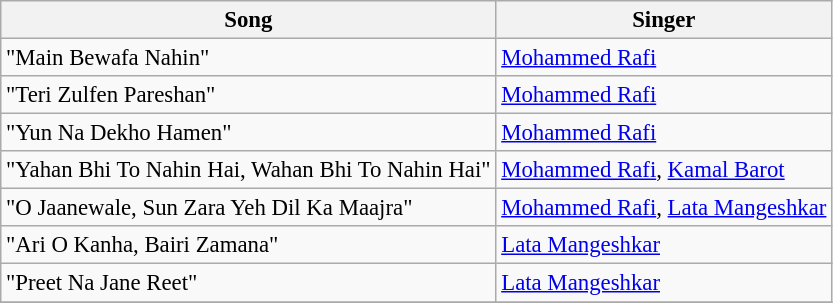<table class="wikitable" style="font-size:95%;">
<tr>
<th>Song</th>
<th>Singer</th>
</tr>
<tr>
<td>"Main Bewafa Nahin"</td>
<td><a href='#'>Mohammed Rafi</a></td>
</tr>
<tr>
<td>"Teri Zulfen Pareshan"</td>
<td><a href='#'>Mohammed Rafi</a></td>
</tr>
<tr>
<td>"Yun Na Dekho Hamen"</td>
<td><a href='#'>Mohammed Rafi</a></td>
</tr>
<tr>
<td>"Yahan Bhi To Nahin Hai, Wahan Bhi To Nahin Hai"</td>
<td><a href='#'>Mohammed Rafi</a>, <a href='#'>Kamal Barot</a></td>
</tr>
<tr>
<td>"O Jaanewale, Sun Zara Yeh Dil Ka Maajra"</td>
<td><a href='#'>Mohammed Rafi</a>, <a href='#'>Lata Mangeshkar</a></td>
</tr>
<tr>
<td>"Ari O Kanha, Bairi Zamana"</td>
<td><a href='#'>Lata Mangeshkar</a></td>
</tr>
<tr>
<td>"Preet Na Jane Reet"</td>
<td><a href='#'>Lata Mangeshkar</a></td>
</tr>
<tr>
</tr>
</table>
